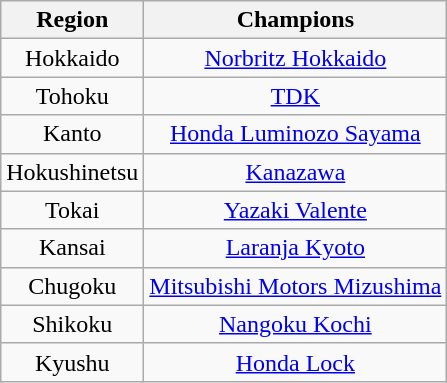<table class="wikitable" style="text-align:center;">
<tr>
<th>Region</th>
<th>Champions</th>
</tr>
<tr>
<td>Hokkaido</td>
<td><a href='#'>Norbritz Hokkaido</a></td>
</tr>
<tr>
<td>Tohoku</td>
<td><a href='#'>TDK</a></td>
</tr>
<tr>
<td>Kanto</td>
<td><a href='#'>Honda Luminozo Sayama</a></td>
</tr>
<tr>
<td>Hokushinetsu</td>
<td><a href='#'>Kanazawa</a></td>
</tr>
<tr>
<td>Tokai</td>
<td><a href='#'>Yazaki Valente</a></td>
</tr>
<tr>
<td>Kansai</td>
<td><a href='#'>Laranja Kyoto</a></td>
</tr>
<tr>
<td>Chugoku</td>
<td><a href='#'>Mitsubishi Motors Mizushima</a></td>
</tr>
<tr>
<td>Shikoku</td>
<td><a href='#'>Nangoku Kochi</a></td>
</tr>
<tr>
<td>Kyushu</td>
<td><a href='#'>Honda Lock</a></td>
</tr>
</table>
